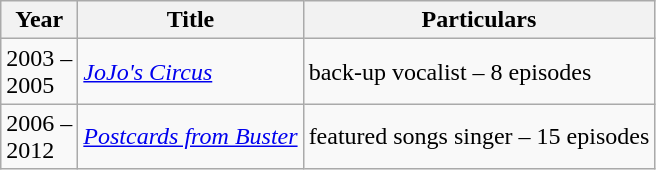<table class="wikitable">
<tr>
<th>Year</th>
<th>Title</th>
<th>Particulars</th>
</tr>
<tr>
<td>2003 –<br>2005</td>
<td><em><a href='#'>JoJo's Circus</a></em></td>
<td>back-up vocalist – 8 episodes</td>
</tr>
<tr>
<td>2006 –<br>2012</td>
<td><em><a href='#'>Postcards from Buster</a></em></td>
<td>featured songs singer – 15 episodes</td>
</tr>
</table>
